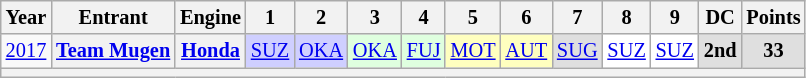<table class="wikitable" style="text-align:center; font-size:85%">
<tr>
<th>Year</th>
<th>Entrant</th>
<th>Engine</th>
<th>1</th>
<th>2</th>
<th>3</th>
<th>4</th>
<th>5</th>
<th>6</th>
<th>7</th>
<th>8</th>
<th>9</th>
<th>DC</th>
<th>Points</th>
</tr>
<tr>
<td id=2017S><a href='#'>2017</a></td>
<th nowrap><a href='#'>Team Mugen</a></th>
<th><a href='#'>Honda</a></th>
<td style="background:#CFCFFF;"><a href='#'>SUZ</a><br></td>
<td style="background:#CFCFFF;"><a href='#'>OKA</a><br></td>
<td style="background:#DFFFDF;"><a href='#'>OKA</a><br></td>
<td style="background:#DFFFDF;"><a href='#'>FUJ</a><br></td>
<td style="background:#FFFFBF;"><a href='#'>MOT</a><br></td>
<td style="background:#FFFFBF;"><a href='#'>AUT</a><br></td>
<td style="background:#DFDFDF;"><a href='#'>SUG</a><br></td>
<td style="background:#FFFFFF;"><a href='#'>SUZ</a><br></td>
<td style="background:#FFFFFF;"><a href='#'>SUZ</a><br></td>
<th style="background:#DFDFDF;">2nd</th>
<th style="background:#DFDFDF;">33</th>
</tr>
<tr>
<th colspan="14"></th>
</tr>
</table>
